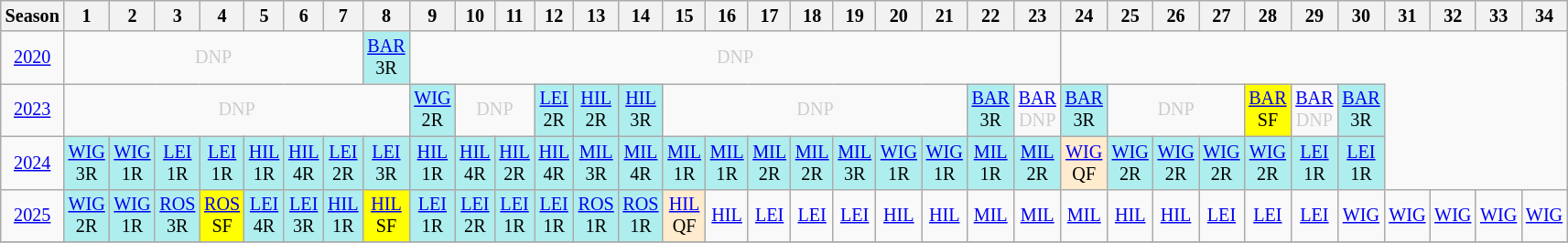<table class="wikitable" style="width:28%; margin:0; font-size:84%">
<tr>
<th>Season</th>
<th>1</th>
<th>2</th>
<th>3</th>
<th>4</th>
<th>5</th>
<th>6</th>
<th>7</th>
<th>8</th>
<th>9</th>
<th>10</th>
<th>11</th>
<th>12</th>
<th>13</th>
<th>14</th>
<th>15</th>
<th>16</th>
<th>17</th>
<th>18</th>
<th>19</th>
<th>20</th>
<th>21</th>
<th>22</th>
<th>23</th>
<th>24</th>
<th>25</th>
<th>26</th>
<th>27</th>
<th>28</th>
<th>29</th>
<th>30</th>
<th>31</th>
<th>32</th>
<th>33</th>
<th>34</th>
</tr>
<tr>
<td style="text-align:center;"background:#efefef;"><a href='#'>2020</a></td>
<td colspan="7" style="text-align:center; color:#ccc;">DNP</td>
<td style="text-align:center; background:#afeeee;"><a href='#'>BAR</a><br>3R</td>
<td colspan="15" style="text-align:center; color:#ccc;">DNP</td>
</tr>
<tr>
<td style="text-align:center;"background:#efefef;"><a href='#'>2023</a></td>
<td colspan="8" style="text-align:center; color:#ccc;">DNP</td>
<td style="text-align:center; background:#afeeee;"><a href='#'>WIG</a><br>2R</td>
<td colspan="2" style="text-align:center; color:#ccc;">DNP</td>
<td style="text-align:center; background:#afeeee;"><a href='#'>LEI</a><br>2R</td>
<td style="text-align:center; background:#afeeee;"><a href='#'>HIL</a><br>2R</td>
<td style="text-align:center; background:#afeeee;"><a href='#'>HIL</a><br>3R</td>
<td colspan="7" style="text-align:center; color:#ccc;">DNP</td>
<td style="text-align:center; background:#afeeee;"><a href='#'>BAR</a><br>3R</td>
<td style="text-align:center; color:#ccc;"><a href='#'>BAR</a><br>DNP</td>
<td style="text-align:center; background:#afeeee;"><a href='#'>BAR</a><br>3R</td>
<td colspan="3" style="text-align:center; color:#ccc;">DNP</td>
<td style="text-align:center; background:yellow;"><a href='#'>BAR</a><br>SF</td>
<td style="text-align:center; color:#ccc;"><a href='#'>BAR</a><br>DNP</td>
<td style="text-align:center; background:#afeeee;"><a href='#'>BAR</a><br>3R</td>
</tr>
<tr>
<td style="text-align:center;"background:#efefef;"><a href='#'>2024</a></td>
<td style="text-align:center; background:#afeeee;"><a href='#'>WIG</a><br>3R</td>
<td style="text-align:center; background:#afeeee;"><a href='#'>WIG</a><br>1R</td>
<td style="text-align:center; background:#afeeee;"><a href='#'>LEI</a><br>1R</td>
<td style="text-align:center; background:#afeeee;"><a href='#'>LEI</a><br>1R</td>
<td style="text-align:center; background:#afeeee;"><a href='#'>HIL</a><br>1R</td>
<td style="text-align:center; background:#afeeee;"><a href='#'>HIL</a><br>4R</td>
<td style="text-align:center; background:#afeeee;"><a href='#'>LEI</a><br>2R</td>
<td style="text-align:center; background:#afeeee;"><a href='#'>LEI</a><br>3R</td>
<td style="text-align:center; background:#afeeee;"><a href='#'>HIL</a><br>1R</td>
<td style="text-align:center; background:#afeeee;"><a href='#'>HIL</a><br>4R</td>
<td style="text-align:center; background:#afeeee;"><a href='#'>HIL</a><br>2R</td>
<td style="text-align:center; background:#afeeee;"><a href='#'>HIL</a><br>4R</td>
<td style="text-align:center; background:#afeeee;"><a href='#'>MIL</a><br>3R</td>
<td style="text-align:center; background:#afeeee;"><a href='#'>MIL</a><br>4R</td>
<td style="text-align:center; background:#afeeee;"><a href='#'>MIL</a><br>1R</td>
<td style="text-align:center; background:#afeeee;"><a href='#'>MIL</a><br>1R</td>
<td style="text-align:center; background:#afeeee;"><a href='#'>MIL</a><br>2R</td>
<td style="text-align:center; background:#afeeee;"><a href='#'>MIL</a><br>2R</td>
<td style="text-align:center; background:#afeeee;"><a href='#'>MIL</a><br>3R</td>
<td style="text-align:center; background:#afeeee;"><a href='#'>WIG</a><br>1R</td>
<td style="text-align:center; background:#afeeee;"><a href='#'>WIG</a><br>1R</td>
<td style="text-align:center; background:#afeeee;"><a href='#'>MIL</a><br>1R</td>
<td style="text-align:center; background:#afeeee;"><a href='#'>MIL</a><br>2R</td>
<td style="text-align:center; background:#ffebcd;"><a href='#'>WIG</a><br>QF</td>
<td style="text-align:center; background:#afeeee;"><a href='#'>WIG</a><br>2R</td>
<td style="text-align:center; background:#afeeee;"><a href='#'>WIG</a><br>2R</td>
<td style="text-align:center; background:#afeeee;"><a href='#'>WIG</a><br>2R</td>
<td style="text-align:center; background:#afeeee;"><a href='#'>WIG</a><br>2R</td>
<td style="text-align:center; background:#afeeee;"><a href='#'>LEI</a><br>1R</td>
<td style="text-align:center; background:#afeeee;"><a href='#'>LEI</a><br>1R</td>
</tr>
<tr>
<td style="text-align:center;"background:#efefef;"><a href='#'>2025</a></td>
<td style="text-align:center; background:#afeeee;"><a href='#'>WIG</a><br>2R</td>
<td style="text-align:center; background:#afeeee;"><a href='#'>WIG</a><br>1R</td>
<td style="text-align:center; background:#afeeee;"><a href='#'>ROS</a><br>3R</td>
<td style="text-align:center; background:yellow;"><a href='#'>ROS</a><br>SF</td>
<td style="text-align:center; background:#afeeee;"><a href='#'>LEI</a><br>4R</td>
<td style="text-align:center; background:#afeeee;"><a href='#'>LEI</a><br>3R</td>
<td style="text-align:center; background:#afeeee;"><a href='#'>HIL</a><br>1R</td>
<td style="text-align:center; background:yellow;"><a href='#'>HIL</a><br>SF</td>
<td style="text-align:center; background:#afeeee;"><a href='#'>LEI</a><br>1R</td>
<td style="text-align:center; background:#afeeee;"><a href='#'>LEI</a><br>2R</td>
<td style="text-align:center; background:#afeeee;"><a href='#'>LEI</a><br>1R</td>
<td style="text-align:center; background:#afeeee;"><a href='#'>LEI</a><br>1R</td>
<td style="text-align:center; background:#afeeee;"><a href='#'>ROS</a><br>1R</td>
<td style="text-align:center; background:#afeeee;"><a href='#'>ROS</a><br>1R</td>
<td style="text-align:center; background:#ffebcd;"><a href='#'>HIL</a><br>QF</td>
<td style="text-align:center; background:#;"><a href='#'>HIL</a><br></td>
<td style="text-align:center; background:#;"><a href='#'>LEI</a><br></td>
<td style="text-align:center; background:#;"><a href='#'>LEI</a><br></td>
<td style="text-align:center; background:#;"><a href='#'>LEI</a><br></td>
<td style="text-align:center; background:#;"><a href='#'>HIL</a><br></td>
<td style="text-align:center; background:#;"><a href='#'>HIL</a><br></td>
<td style="text-align:center; background:#;"><a href='#'>MIL</a><br></td>
<td style="text-align:center; background:#;"><a href='#'>MIL</a><br></td>
<td style="text-align:center; background:#;"><a href='#'>MIL</a><br></td>
<td style="text-align:center; background:#;"><a href='#'>HIL</a><br></td>
<td style="text-align:center; background:#;"><a href='#'>HIL</a><br></td>
<td style="text-align:center; background:#;"><a href='#'>LEI</a><br></td>
<td style="text-align:center; background:#;"><a href='#'>LEI</a><br></td>
<td style="text-align:center; background:#;"><a href='#'>LEI</a><br></td>
<td style="text-align:center; background:#;"><a href='#'>WIG</a><br></td>
<td style="text-align:center; background:#;"><a href='#'>WIG</a><br></td>
<td style="text-align:center; background:#;"><a href='#'>WIG</a><br></td>
<td style="text-align:center; background:#;"><a href='#'>WIG</a><br></td>
<td style="text-align:center; background:#;"><a href='#'>WIG</a><br></td>
</tr>
<tr>
</tr>
</table>
